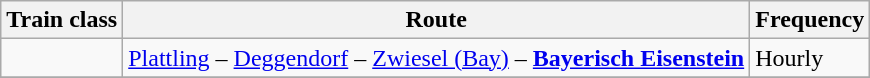<table class="wikitable">
<tr class="hintergrundfarbe6">
<th>Train class</th>
<th>Route</th>
<th>Frequency</th>
</tr>
<tr>
<td align="center"></td>
<td><a href='#'>Plattling</a> – <a href='#'>Deggendorf</a> – <a href='#'>Zwiesel (Bay)</a> – <strong><a href='#'>Bayerisch Eisenstein</a></strong></td>
<td>Hourly</td>
</tr>
<tr>
</tr>
</table>
